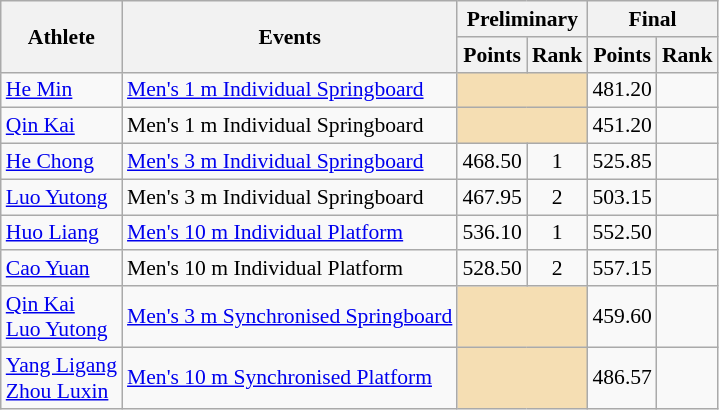<table class=wikitable style="font-size:90%">
<tr>
<th rowspan=2>Athlete</th>
<th rowspan=2>Events</th>
<th colspan=2>Preliminary</th>
<th colspan=2>Final</th>
</tr>
<tr>
<th>Points</th>
<th>Rank</th>
<th>Points</th>
<th>Rank</th>
</tr>
<tr>
<td><a href='#'>He Min</a></td>
<td><a href='#'>Men's 1 m Individual Springboard</a></td>
<td colspan="2" style="background:wheat;"></td>
<td align=center>481.20</td>
<td align=center></td>
</tr>
<tr>
<td><a href='#'>Qin Kai</a></td>
<td>Men's 1 m Individual Springboard</td>
<td colspan="2" style="background:wheat;"></td>
<td align=center>451.20</td>
<td align=center></td>
</tr>
<tr>
<td><a href='#'>He Chong</a></td>
<td><a href='#'>Men's 3 m Individual Springboard</a></td>
<td align=center>468.50</td>
<td align=center>1</td>
<td align=center>525.85</td>
<td align=center></td>
</tr>
<tr>
<td><a href='#'>Luo Yutong</a></td>
<td>Men's 3 m Individual Springboard</td>
<td align=center>467.95</td>
<td align=center>2</td>
<td align=center>503.15</td>
<td align=center></td>
</tr>
<tr>
<td><a href='#'>Huo Liang</a></td>
<td><a href='#'>Men's 10 m Individual Platform</a></td>
<td align=center>536.10</td>
<td align=center>1</td>
<td align=center>552.50</td>
<td align=center></td>
</tr>
<tr>
<td><a href='#'>Cao Yuan</a></td>
<td>Men's 10 m Individual Platform</td>
<td align=center>528.50</td>
<td align=center>2</td>
<td align=center>557.15</td>
<td align=center></td>
</tr>
<tr>
<td><a href='#'>Qin Kai</a><br><a href='#'>Luo Yutong</a></td>
<td><a href='#'>Men's 3 m Synchronised Springboard</a></td>
<td colspan="2" style="background:wheat;"></td>
<td align=center>459.60</td>
<td align=center></td>
</tr>
<tr>
<td><a href='#'>Yang Ligang</a><br><a href='#'>Zhou Luxin</a></td>
<td><a href='#'>Men's 10 m Synchronised Platform</a></td>
<td colspan="2" style="background:wheat;"></td>
<td align=center>486.57</td>
<td align=center></td>
</tr>
</table>
